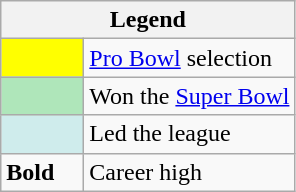<table class="wikitable">
<tr>
<th colspan="2">Legend</th>
</tr>
<tr>
<td style="background:#ff0; width:3em;"></td>
<td><a href='#'>Pro Bowl</a> selection</td>
</tr>
<tr>
<td style="background:#afe6ba; width:3em;"></td>
<td>Won the <a href='#'>Super Bowl</a></td>
</tr>
<tr>
<td style="background:#cfecec; width:3em;"></td>
<td>Led the league</td>
</tr>
<tr>
<td><strong>Bold</strong></td>
<td>Career high</td>
</tr>
</table>
